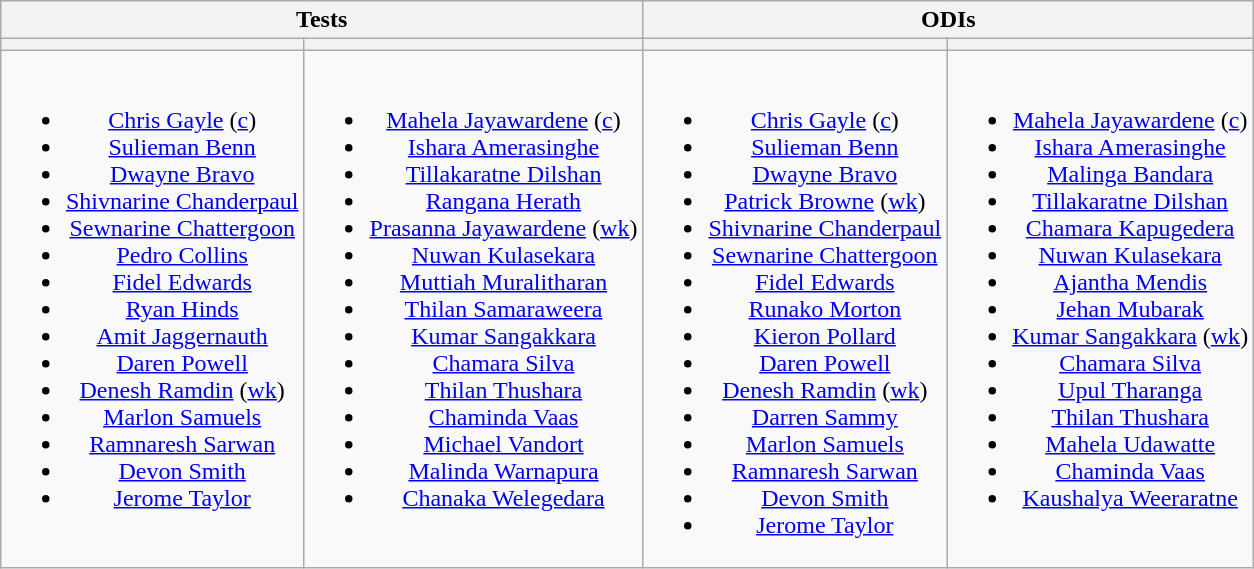<table class="wikitable" style="text-align:center; margin:auto">
<tr>
<th colspan=2>Tests</th>
<th colspan=2>ODIs</th>
</tr>
<tr>
<th></th>
<th></th>
<th></th>
<th></th>
</tr>
<tr style="vertical-align:top">
<td><br><ul><li><a href='#'>Chris Gayle</a> (<a href='#'>c</a>)</li><li><a href='#'>Sulieman Benn</a></li><li><a href='#'>Dwayne Bravo</a></li><li><a href='#'>Shivnarine Chanderpaul</a></li><li><a href='#'>Sewnarine Chattergoon</a></li><li><a href='#'>Pedro Collins</a></li><li><a href='#'>Fidel Edwards</a></li><li><a href='#'>Ryan Hinds</a></li><li><a href='#'>Amit Jaggernauth</a></li><li><a href='#'>Daren Powell</a></li><li><a href='#'>Denesh Ramdin</a> (<a href='#'>wk</a>)</li><li><a href='#'>Marlon Samuels</a></li><li><a href='#'>Ramnaresh Sarwan</a></li><li><a href='#'>Devon Smith</a></li><li><a href='#'>Jerome Taylor</a></li></ul></td>
<td><br><ul><li><a href='#'>Mahela Jayawardene</a> (<a href='#'>c</a>)</li><li><a href='#'>Ishara Amerasinghe</a></li><li><a href='#'>Tillakaratne Dilshan</a></li><li><a href='#'>Rangana Herath</a></li><li><a href='#'>Prasanna Jayawardene</a> (<a href='#'>wk</a>)</li><li><a href='#'>Nuwan Kulasekara</a></li><li><a href='#'>Muttiah Muralitharan</a></li><li><a href='#'>Thilan Samaraweera</a></li><li><a href='#'>Kumar Sangakkara</a></li><li><a href='#'>Chamara Silva</a></li><li><a href='#'>Thilan Thushara</a></li><li><a href='#'>Chaminda Vaas</a></li><li><a href='#'>Michael Vandort</a></li><li><a href='#'>Malinda Warnapura</a></li><li><a href='#'>Chanaka Welegedara</a></li></ul></td>
<td><br><ul><li><a href='#'>Chris Gayle</a> (<a href='#'>c</a>)</li><li><a href='#'>Sulieman Benn</a></li><li><a href='#'>Dwayne Bravo</a></li><li><a href='#'>Patrick Browne</a> (<a href='#'>wk</a>)</li><li><a href='#'>Shivnarine Chanderpaul</a></li><li><a href='#'>Sewnarine Chattergoon</a></li><li><a href='#'>Fidel Edwards</a></li><li><a href='#'>Runako Morton</a></li><li><a href='#'>Kieron Pollard</a></li><li><a href='#'>Daren Powell</a></li><li><a href='#'>Denesh Ramdin</a> (<a href='#'>wk</a>)</li><li><a href='#'>Darren Sammy</a></li><li><a href='#'>Marlon Samuels</a></li><li><a href='#'>Ramnaresh Sarwan</a></li><li><a href='#'>Devon Smith</a></li><li><a href='#'>Jerome Taylor</a></li></ul></td>
<td><br><ul><li><a href='#'>Mahela Jayawardene</a> (<a href='#'>c</a>)</li><li><a href='#'>Ishara Amerasinghe</a></li><li><a href='#'>Malinga Bandara</a></li><li><a href='#'>Tillakaratne Dilshan</a></li><li><a href='#'>Chamara Kapugedera</a></li><li><a href='#'>Nuwan Kulasekara</a></li><li><a href='#'>Ajantha Mendis</a></li><li><a href='#'>Jehan Mubarak</a></li><li><a href='#'>Kumar Sangakkara</a> (<a href='#'>wk</a>)</li><li><a href='#'>Chamara Silva</a></li><li><a href='#'>Upul Tharanga</a></li><li><a href='#'>Thilan Thushara</a></li><li><a href='#'>Mahela Udawatte</a></li><li><a href='#'>Chaminda Vaas</a></li><li><a href='#'>Kaushalya Weeraratne</a></li></ul></td>
</tr>
</table>
